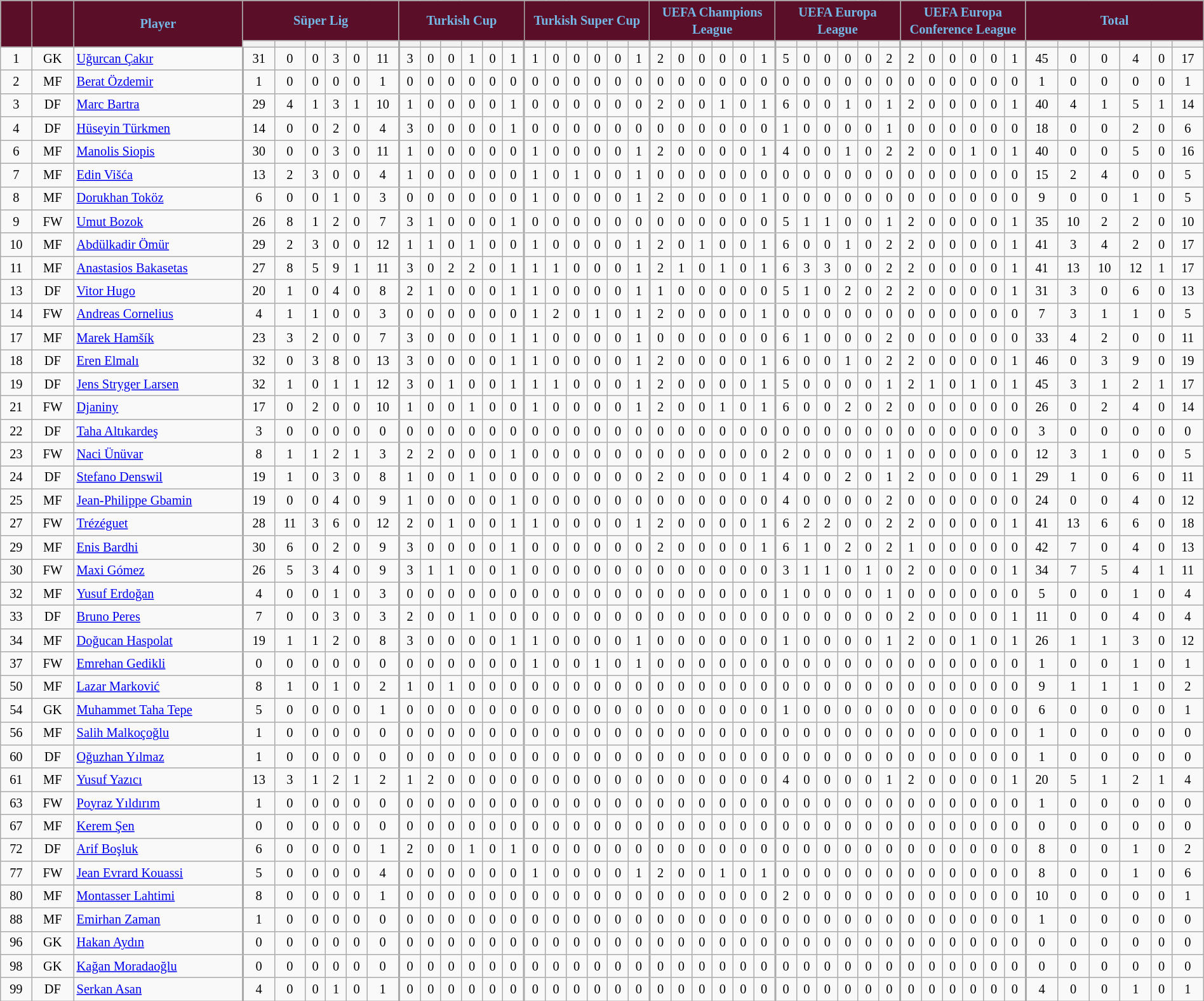<table class="wikitable sortable alternance" style="font-size:85%; text-align:center; line-height:18px;" width=100%>
<tr>
<th rowspan="2" width=5 style="background-color:#5A0E27;color:#75B7E5;"></th>
<th rowspan="2" width=5 style="background-color:#5A0E27;color:#75B7E5;"></th>
<th rowspan="2" width=102 style="background-color:#5A0E27;color:#75B7E5;">Player</th>
<th colspan="6" style="background-color:#5A0E27;color:#75B7E5;">Süper Lig</th>
<th colspan="6" style="background-color:#5A0E27;color:#75B7E5;">Turkish Cup</th>
<th colspan="6" style="background-color:#5A0E27;color:#75B7E5;">Turkish Super Cup</th>
<th colspan="6" style="background-color:#5A0E27;color:#75B7E5;">UEFA Champions League</th>
<th colspan="6" style="background-color:#5A0E27;color:#75B7E5;">UEFA Europa League</th>
<th colspan="6" style="background-color:#5A0E27;color:#75B7E5;">UEFA Europa Conference League</th>
<th colspan="6" style="background-color:#5A0E27;color:#75B7E5;">Total</th>
</tr>
<tr align="center">
<th width=3></th>
<th width=3></th>
<th width=3></th>
<th width=3></th>
<th width=3></th>
<th width=3></th>
<th width=3  style="border-width: 1px 1px 1px 2px;"></th>
<th width=3></th>
<th width=3></th>
<th width=3></th>
<th width=3></th>
<th width=3></th>
<th width=3  style="border-width: 1px 1px 1px 2px;"></th>
<th width=3></th>
<th width=3></th>
<th width=3></th>
<th width=3></th>
<th width=3></th>
<th width=3  style="border-width: 1px 1px 1px 2px;"></th>
<th width=3></th>
<th width=3></th>
<th width=3></th>
<th width=3></th>
<th width=3></th>
<th width=3  style="border-width: 1px 1px 1px 2px;"></th>
<th width=3></th>
<th width=3></th>
<th width=3></th>
<th width=3></th>
<th width=3></th>
<th width=3  style="border-width: 1px 1px 1px 2px;"></th>
<th width=3></th>
<th width=3></th>
<th width=3></th>
<th width=3></th>
<th width=3></th>
<th width=3  style="border-width: 1px 1px 1px 2px;"></th>
<th width=3></th>
<th width=3></th>
<th width=3></th>
<th width=3></th>
<th width=3></th>
</tr>
<tr>
<td>1</td>
<td data-sort-value=0>GK</td>
<td data-sort-value="Ugurcan Cakir" align="left"> <a href='#'>Uğurcan Çakır</a></td>
<td style="border-width: 1px 1px 1px 2px;">31</td>
<td>0</td>
<td>0</td>
<td>3</td>
<td>0</td>
<td>11</td>
<td style="border-width: 1px 1px 1px 2px;">3</td>
<td>0</td>
<td>0</td>
<td>1</td>
<td>0</td>
<td>1</td>
<td style="border-width: 1px 1px 1px 2px;">1</td>
<td>0</td>
<td>0</td>
<td>0</td>
<td>0</td>
<td>1</td>
<td style="border-width: 1px 1px 1px 2px;">2</td>
<td>0</td>
<td>0</td>
<td>0</td>
<td>0</td>
<td>1</td>
<td style="border-width: 1px 1px 1px 2px;">5</td>
<td>0</td>
<td>0</td>
<td>0</td>
<td>0</td>
<td>2</td>
<td style="border-width: 1px 1px 1px 2px;">2</td>
<td>0</td>
<td>0</td>
<td>0</td>
<td>0</td>
<td>1</td>
<td style="border-width: 1px 1px 1px 2px;">45</td>
<td>0</td>
<td>0</td>
<td>4</td>
<td>0</td>
<td>17</td>
</tr>
<tr>
<td>2</td>
<td data-sort-value=2>MF</td>
<td data-sort-value="Berat Ozdemir" align="left"> <a href='#'>Berat Özdemir</a></td>
<td style="border-width: 1px 1px 1px 2px;">1</td>
<td>0</td>
<td>0</td>
<td>0</td>
<td>0</td>
<td>1</td>
<td style="border-width: 1px 1px 1px 2px;">0</td>
<td>0</td>
<td>0</td>
<td>0</td>
<td>0</td>
<td>0</td>
<td style="border-width: 1px 1px 1px 2px;">0</td>
<td>0</td>
<td>0</td>
<td>0</td>
<td>0</td>
<td>0</td>
<td style="border-width: 1px 1px 1px 2px;">0</td>
<td>0</td>
<td>0</td>
<td>0</td>
<td>0</td>
<td>0</td>
<td style="border-width: 1px 1px 1px 2px;">0</td>
<td>0</td>
<td>0</td>
<td>0</td>
<td>0</td>
<td>0</td>
<td style="border-width: 1px 1px 1px 2px;">0</td>
<td>0</td>
<td>0</td>
<td>0</td>
<td>0</td>
<td>0</td>
<td style="border-width: 1px 1px 1px 2px;">1</td>
<td>0</td>
<td>0</td>
<td>0</td>
<td>0</td>
<td>1</td>
</tr>
<tr>
<td>3</td>
<td data-sort-value=1>DF</td>
<td data-sort-value="Marc Bartra" align="left"> <a href='#'>Marc Bartra</a></td>
<td style="border-width: 1px 1px 1px 2px;">29</td>
<td>4</td>
<td>1</td>
<td>3</td>
<td>1</td>
<td>10</td>
<td style="border-width: 1px 1px 1px 2px;">1</td>
<td>0</td>
<td>0</td>
<td>0</td>
<td>0</td>
<td>1</td>
<td style="border-width: 1px 1px 1px 2px;">0</td>
<td>0</td>
<td>0</td>
<td>0</td>
<td>0</td>
<td>0</td>
<td style="border-width: 1px 1px 1px 2px;">2</td>
<td>0</td>
<td>0</td>
<td>1</td>
<td>0</td>
<td>1</td>
<td style="border-width: 1px 1px 1px 2px;">6</td>
<td>0</td>
<td>0</td>
<td>1</td>
<td>0</td>
<td>1</td>
<td style="border-width: 1px 1px 1px 2px;">2</td>
<td>0</td>
<td>0</td>
<td>0</td>
<td>0</td>
<td>1</td>
<td style="border-width: 1px 1px 1px 2px;">40</td>
<td>4</td>
<td>1</td>
<td>5</td>
<td>1</td>
<td>14</td>
</tr>
<tr>
<td>4</td>
<td data-sort-value=1>DF</td>
<td data-sort-value="Huseyin Turkmen" align="left"> <a href='#'>Hüseyin Türkmen</a></td>
<td style="border-width: 1px 1px 1px 2px;">14</td>
<td>0</td>
<td>0</td>
<td>2</td>
<td>0</td>
<td>4</td>
<td style="border-width: 1px 1px 1px 2px;">3</td>
<td>0</td>
<td>0</td>
<td>0</td>
<td>0</td>
<td>1</td>
<td style="border-width: 1px 1px 1px 2px;">0</td>
<td>0</td>
<td>0</td>
<td>0</td>
<td>0</td>
<td>0</td>
<td style="border-width: 1px 1px 1px 2px;">0</td>
<td>0</td>
<td>0</td>
<td>0</td>
<td>0</td>
<td>0</td>
<td style="border-width: 1px 1px 1px 2px;">1</td>
<td>0</td>
<td>0</td>
<td>0</td>
<td>0</td>
<td>1</td>
<td style="border-width: 1px 1px 1px 2px;">0</td>
<td>0</td>
<td>0</td>
<td>0</td>
<td>0</td>
<td>0</td>
<td style="border-width: 1px 1px 1px 2px;">18</td>
<td>0</td>
<td>0</td>
<td>2</td>
<td>0</td>
<td>6</td>
</tr>
<tr>
<td>6</td>
<td data-sort-value=2>MF</td>
<td data-sort-value="Manolis Siopis" align="left"> <a href='#'>Manolis Siopis</a></td>
<td style="border-width: 1px 1px 1px 2px;">30</td>
<td>0</td>
<td>0</td>
<td>3</td>
<td>0</td>
<td>11</td>
<td style="border-width: 1px 1px 1px 2px;">1</td>
<td>0</td>
<td>0</td>
<td>0</td>
<td>0</td>
<td>0</td>
<td style="border-width: 1px 1px 1px 2px;">1</td>
<td>0</td>
<td>0</td>
<td>0</td>
<td>0</td>
<td>1</td>
<td style="border-width: 1px 1px 1px 2px;">2</td>
<td>0</td>
<td>0</td>
<td>0</td>
<td>0</td>
<td>1</td>
<td style="border-width: 1px 1px 1px 2px;">4</td>
<td>0</td>
<td>0</td>
<td>1</td>
<td>0</td>
<td>2</td>
<td style="border-width: 1px 1px 1px 2px;">2</td>
<td>0</td>
<td>0</td>
<td>1</td>
<td>0</td>
<td>1</td>
<td style="border-width: 1px 1px 1px 2px;">40</td>
<td>0</td>
<td>0</td>
<td>5</td>
<td>0</td>
<td>16</td>
</tr>
<tr>
<td>7</td>
<td data-sort-value=2>MF</td>
<td data-sort-value="Edin Visca" align="left"> <a href='#'>Edin Višća</a></td>
<td style="border-width: 1px 1px 1px 2px;">13</td>
<td>2</td>
<td>3</td>
<td>0</td>
<td>0</td>
<td>4</td>
<td style="border-width: 1px 1px 1px 2px;">1</td>
<td>0</td>
<td>0</td>
<td>0</td>
<td>0</td>
<td>0</td>
<td style="border-width: 1px 1px 1px 2px;">1</td>
<td>0</td>
<td>1</td>
<td>0</td>
<td>0</td>
<td>1</td>
<td style="border-width: 1px 1px 1px 2px;">0</td>
<td>0</td>
<td>0</td>
<td>0</td>
<td>0</td>
<td>0</td>
<td style="border-width: 1px 1px 1px 2px;">0</td>
<td>0</td>
<td>0</td>
<td>0</td>
<td>0</td>
<td>0</td>
<td style="border-width: 1px 1px 1px 2px;">0</td>
<td>0</td>
<td>0</td>
<td>0</td>
<td>0</td>
<td>0</td>
<td style="border-width: 1px 1px 1px 2px;">15</td>
<td>2</td>
<td>4</td>
<td>0</td>
<td>0</td>
<td>5</td>
</tr>
<tr>
<td>8</td>
<td data-sort-value=2>MF</td>
<td data-sort-value="Dorukhan Tokoz" align="left"> <a href='#'>Dorukhan Toköz</a></td>
<td style="border-width: 1px 1px 1px 2px;">6</td>
<td>0</td>
<td>0</td>
<td>1</td>
<td>0</td>
<td>3</td>
<td style="border-width: 1px 1px 1px 2px;">0</td>
<td>0</td>
<td>0</td>
<td>0</td>
<td>0</td>
<td>0</td>
<td style="border-width: 1px 1px 1px 2px;">1</td>
<td>0</td>
<td>0</td>
<td>0</td>
<td>0</td>
<td>1</td>
<td style="border-width: 1px 1px 1px 2px;">2</td>
<td>0</td>
<td>0</td>
<td>0</td>
<td>0</td>
<td>1</td>
<td style="border-width: 1px 1px 1px 2px;">0</td>
<td>0</td>
<td>0</td>
<td>0</td>
<td>0</td>
<td>0</td>
<td style="border-width: 1px 1px 1px 2px;">0</td>
<td>0</td>
<td>0</td>
<td>0</td>
<td>0</td>
<td>0</td>
<td style="border-width: 1px 1px 1px 2px;">9</td>
<td>0</td>
<td>0</td>
<td>1</td>
<td>0</td>
<td>5</td>
</tr>
<tr>
<td>9</td>
<td data-sort-value=3>FW</td>
<td data-sort-value="Umut Bozok" align="left"> <a href='#'>Umut Bozok</a></td>
<td style="border-width: 1px 1px 1px 2px;">26</td>
<td>8</td>
<td>1</td>
<td>2</td>
<td>0</td>
<td>7</td>
<td style="border-width: 1px 1px 1px 2px;">3</td>
<td>1</td>
<td>0</td>
<td>0</td>
<td>0</td>
<td>1</td>
<td style="border-width: 1px 1px 1px 2px;">0</td>
<td>0</td>
<td>0</td>
<td>0</td>
<td>0</td>
<td>0</td>
<td style="border-width: 1px 1px 1px 2px;">0</td>
<td>0</td>
<td>0</td>
<td>0</td>
<td>0</td>
<td>0</td>
<td style="border-width: 1px 1px 1px 2px;">5</td>
<td>1</td>
<td>1</td>
<td>0</td>
<td>0</td>
<td>1</td>
<td style="border-width: 1px 1px 1px 2px;">2</td>
<td>0</td>
<td>0</td>
<td>0</td>
<td>0</td>
<td>1</td>
<td style="border-width: 1px 1px 1px 2px;">35</td>
<td>10</td>
<td>2</td>
<td>2</td>
<td>0</td>
<td>10</td>
</tr>
<tr>
<td>10</td>
<td data-sort-value=2>MF</td>
<td data-sort-value="Abdulkadir Omur" align="left"> <a href='#'>Abdülkadir Ömür</a></td>
<td style="border-width: 1px 1px 1px 2px;">29</td>
<td>2</td>
<td>3</td>
<td>0</td>
<td>0</td>
<td>12</td>
<td style="border-width: 1px 1px 1px 2px;">1</td>
<td>1</td>
<td>0</td>
<td>1</td>
<td>0</td>
<td>0</td>
<td style="border-width: 1px 1px 1px 2px;">1</td>
<td>0</td>
<td>0</td>
<td>0</td>
<td>0</td>
<td>1</td>
<td style="border-width: 1px 1px 1px 2px;">2</td>
<td>0</td>
<td>1</td>
<td>0</td>
<td>0</td>
<td>1</td>
<td style="border-width: 1px 1px 1px 2px;">6</td>
<td>0</td>
<td>0</td>
<td>1</td>
<td>0</td>
<td>2</td>
<td style="border-width: 1px 1px 1px 2px;">2</td>
<td>0</td>
<td>0</td>
<td>0</td>
<td>0</td>
<td>1</td>
<td style="border-width: 1px 1px 1px 2px;">41</td>
<td>3</td>
<td>4</td>
<td>2</td>
<td>0</td>
<td>17</td>
</tr>
<tr>
<td>11</td>
<td data-sort-value=2>MF</td>
<td data-sort-value="Anastasios Bakasetas" align="left"> <a href='#'>Anastasios Bakasetas</a></td>
<td style="border-width: 1px 1px 1px 2px;">27</td>
<td>8</td>
<td>5</td>
<td>9</td>
<td>1</td>
<td>11</td>
<td style="border-width: 1px 1px 1px 2px;">3</td>
<td>0</td>
<td>2</td>
<td>2</td>
<td>0</td>
<td>1</td>
<td style="border-width: 1px 1px 1px 2px;">1</td>
<td>1</td>
<td>0</td>
<td>0</td>
<td>0</td>
<td>1</td>
<td style="border-width: 1px 1px 1px 2px;">2</td>
<td>1</td>
<td>0</td>
<td>1</td>
<td>0</td>
<td>1</td>
<td style="border-width: 1px 1px 1px 2px;">6</td>
<td>3</td>
<td>3</td>
<td>0</td>
<td>0</td>
<td>2</td>
<td style="border-width: 1px 1px 1px 2px;">2</td>
<td>0</td>
<td>0</td>
<td>0</td>
<td>0</td>
<td>1</td>
<td style="border-width: 1px 1px 1px 2px;">41</td>
<td>13</td>
<td>10</td>
<td>12</td>
<td>1</td>
<td>17</td>
</tr>
<tr>
<td>13</td>
<td data-sort-value=1>DF</td>
<td data-sort-value="Vitor Hugo" align="left"> <a href='#'>Vitor Hugo</a></td>
<td style="border-width: 1px 1px 1px 2px;">20</td>
<td>1</td>
<td>0</td>
<td>4</td>
<td>0</td>
<td>8</td>
<td style="border-width: 1px 1px 1px 2px;">2</td>
<td>1</td>
<td>0</td>
<td>0</td>
<td>0</td>
<td>1</td>
<td style="border-width: 1px 1px 1px 2px;">1</td>
<td>0</td>
<td>0</td>
<td>0</td>
<td>0</td>
<td>1</td>
<td style="border-width: 1px 1px 1px 2px;">1</td>
<td>0</td>
<td>0</td>
<td>0</td>
<td>0</td>
<td>0</td>
<td style="border-width: 1px 1px 1px 2px;">5</td>
<td>1</td>
<td>0</td>
<td>2</td>
<td>0</td>
<td>2</td>
<td style="border-width: 1px 1px 1px 2px;">2</td>
<td>0</td>
<td>0</td>
<td>0</td>
<td>0</td>
<td>1</td>
<td style="border-width: 1px 1px 1px 2px;">31</td>
<td>3</td>
<td>0</td>
<td>6</td>
<td>0</td>
<td>13</td>
</tr>
<tr>
<td>14</td>
<td data-sort-value=3>FW</td>
<td data-sort-value="Andreas Cornelius" align="left"> <a href='#'>Andreas Cornelius</a></td>
<td style="border-width: 1px 1px 1px 2px;">4</td>
<td>1</td>
<td>1</td>
<td>0</td>
<td>0</td>
<td>3</td>
<td style="border-width: 1px 1px 1px 2px;">0</td>
<td>0</td>
<td>0</td>
<td>0</td>
<td>0</td>
<td>0</td>
<td style="border-width: 1px 1px 1px 2px;">1</td>
<td>2</td>
<td>0</td>
<td>1</td>
<td>0</td>
<td>1</td>
<td style="border-width: 1px 1px 1px 2px;">2</td>
<td>0</td>
<td>0</td>
<td>0</td>
<td>0</td>
<td>1</td>
<td style="border-width: 1px 1px 1px 2px;">0</td>
<td>0</td>
<td>0</td>
<td>0</td>
<td>0</td>
<td>0</td>
<td style="border-width: 1px 1px 1px 2px;">0</td>
<td>0</td>
<td>0</td>
<td>0</td>
<td>0</td>
<td>0</td>
<td style="border-width: 1px 1px 1px 2px;">7</td>
<td>3</td>
<td>1</td>
<td>1</td>
<td>0</td>
<td>5</td>
</tr>
<tr>
<td>17</td>
<td data-sort-value=2>MF</td>
<td data-sort-value="Marek Hamsik" align="left"> <a href='#'>Marek Hamšík</a></td>
<td style="border-width: 1px 1px 1px 2px;">23</td>
<td>3</td>
<td>2</td>
<td>0</td>
<td>0</td>
<td>7</td>
<td style="border-width: 1px 1px 1px 2px;">3</td>
<td>0</td>
<td>0</td>
<td>0</td>
<td>0</td>
<td>1</td>
<td style="border-width: 1px 1px 1px 2px;">1</td>
<td>0</td>
<td>0</td>
<td>0</td>
<td>0</td>
<td>1</td>
<td style="border-width: 1px 1px 1px 2px;">0</td>
<td>0</td>
<td>0</td>
<td>0</td>
<td>0</td>
<td>0</td>
<td style="border-width: 1px 1px 1px 2px;">6</td>
<td>1</td>
<td>0</td>
<td>0</td>
<td>0</td>
<td>2</td>
<td style="border-width: 1px 1px 1px 2px;">0</td>
<td>0</td>
<td>0</td>
<td>0</td>
<td>0</td>
<td>0</td>
<td style="border-width: 1px 1px 1px 2px;">33</td>
<td>4</td>
<td>2</td>
<td>0</td>
<td>0</td>
<td>11</td>
</tr>
<tr>
<td>18</td>
<td data-sort-value=1>DF</td>
<td data-sort-value="Eren Elmali" align="left"> <a href='#'>Eren Elmalı</a></td>
<td style="border-width: 1px 1px 1px 2px;">32</td>
<td>0</td>
<td>3</td>
<td>8</td>
<td>0</td>
<td>13</td>
<td style="border-width: 1px 1px 1px 2px;">3</td>
<td>0</td>
<td>0</td>
<td>0</td>
<td>0</td>
<td>1</td>
<td style="border-width: 1px 1px 1px 2px;">1</td>
<td>0</td>
<td>0</td>
<td>0</td>
<td>0</td>
<td>1</td>
<td style="border-width: 1px 1px 1px 2px;">2</td>
<td>0</td>
<td>0</td>
<td>0</td>
<td>0</td>
<td>1</td>
<td style="border-width: 1px 1px 1px 2px;">6</td>
<td>0</td>
<td>0</td>
<td>1</td>
<td>0</td>
<td>2</td>
<td style="border-width: 1px 1px 1px 2px;">2</td>
<td>0</td>
<td>0</td>
<td>0</td>
<td>0</td>
<td>1</td>
<td style="border-width: 1px 1px 1px 2px;">46</td>
<td>0</td>
<td>3</td>
<td>9</td>
<td>0</td>
<td>19</td>
</tr>
<tr>
<td>19</td>
<td data-sort-value=1>DF</td>
<td data-sort-value="Jens Stryger Larsen" align="left"> <a href='#'>Jens Stryger Larsen</a></td>
<td style="border-width: 1px 1px 1px 2px;">32</td>
<td>1</td>
<td>0</td>
<td>1</td>
<td>1</td>
<td>12</td>
<td style="border-width: 1px 1px 1px 2px;">3</td>
<td>0</td>
<td>1</td>
<td>0</td>
<td>0</td>
<td>1</td>
<td style="border-width: 1px 1px 1px 2px;">1</td>
<td>1</td>
<td>0</td>
<td>0</td>
<td>0</td>
<td>1</td>
<td style="border-width: 1px 1px 1px 2px;">2</td>
<td>0</td>
<td>0</td>
<td>0</td>
<td>0</td>
<td>1</td>
<td style="border-width: 1px 1px 1px 2px;">5</td>
<td>0</td>
<td>0</td>
<td>0</td>
<td>0</td>
<td>1</td>
<td style="border-width: 1px 1px 1px 2px;">2</td>
<td>1</td>
<td>0</td>
<td>1</td>
<td>0</td>
<td>1</td>
<td style="border-width: 1px 1px 1px 2px;">45</td>
<td>3</td>
<td>1</td>
<td>2</td>
<td>1</td>
<td>17</td>
</tr>
<tr>
<td>21</td>
<td data-sort-value=3>FW</td>
<td data-sort-value="Djaniny" align="left"> <a href='#'>Djaniny</a></td>
<td style="border-width: 1px 1px 1px 2px;">17</td>
<td>0</td>
<td>2</td>
<td>0</td>
<td>0</td>
<td>10</td>
<td style="border-width: 1px 1px 1px 2px;">1</td>
<td>0</td>
<td>0</td>
<td>1</td>
<td>0</td>
<td>0</td>
<td style="border-width: 1px 1px 1px 2px;">1</td>
<td>0</td>
<td>0</td>
<td>0</td>
<td>0</td>
<td>1</td>
<td style="border-width: 1px 1px 1px 2px;">2</td>
<td>0</td>
<td>0</td>
<td>1</td>
<td>0</td>
<td>1</td>
<td style="border-width: 1px 1px 1px 2px;">6</td>
<td>0</td>
<td>0</td>
<td>2</td>
<td>0</td>
<td>2</td>
<td style="border-width: 1px 1px 1px 2px;">0</td>
<td>0</td>
<td>0</td>
<td>0</td>
<td>0</td>
<td>0</td>
<td style="border-width: 1px 1px 1px 2px;">26</td>
<td>0</td>
<td>2</td>
<td>4</td>
<td>0</td>
<td>14</td>
</tr>
<tr>
<td>22</td>
<td data-sort-value=1>DF</td>
<td data-sort-value="Taha Altikardes" align="left"> <a href='#'>Taha Altıkardeş</a></td>
<td style="border-width: 1px 1px 1px 2px;">3</td>
<td>0</td>
<td>0</td>
<td>0</td>
<td>0</td>
<td>0</td>
<td style="border-width: 1px 1px 1px 2px;">0</td>
<td>0</td>
<td>0</td>
<td>0</td>
<td>0</td>
<td>0</td>
<td style="border-width: 1px 1px 1px 2px;">0</td>
<td>0</td>
<td>0</td>
<td>0</td>
<td>0</td>
<td>0</td>
<td style="border-width: 1px 1px 1px 2px;">0</td>
<td>0</td>
<td>0</td>
<td>0</td>
<td>0</td>
<td>0</td>
<td style="border-width: 1px 1px 1px 2px;">0</td>
<td>0</td>
<td>0</td>
<td>0</td>
<td>0</td>
<td>0</td>
<td style="border-width: 1px 1px 1px 2px;">0</td>
<td>0</td>
<td>0</td>
<td>0</td>
<td>0</td>
<td>0</td>
<td style="border-width: 1px 1px 1px 2px;">3</td>
<td>0</td>
<td>0</td>
<td>0</td>
<td>0</td>
<td>0</td>
</tr>
<tr>
<td>23</td>
<td data-sort-value=3>FW</td>
<td data-sort-value="Naci Unuvar" align="left"> <a href='#'>Naci Ünüvar</a></td>
<td style="border-width: 1px 1px 1px 2px;">8</td>
<td>1</td>
<td>1</td>
<td>2</td>
<td>1</td>
<td>3</td>
<td style="border-width: 1px 1px 1px 2px;">2</td>
<td>2</td>
<td>0</td>
<td>0</td>
<td>0</td>
<td>1</td>
<td style="border-width: 1px 1px 1px 2px;">0</td>
<td>0</td>
<td>0</td>
<td>0</td>
<td>0</td>
<td>0</td>
<td style="border-width: 1px 1px 1px 2px;">0</td>
<td>0</td>
<td>0</td>
<td>0</td>
<td>0</td>
<td>0</td>
<td style="border-width: 1px 1px 1px 2px;">2</td>
<td>0</td>
<td>0</td>
<td>0</td>
<td>0</td>
<td>1</td>
<td style="border-width: 1px 1px 1px 2px;">0</td>
<td>0</td>
<td>0</td>
<td>0</td>
<td>0</td>
<td>0</td>
<td style="border-width: 1px 1px 1px 2px;">12</td>
<td>3</td>
<td>1</td>
<td>0</td>
<td>0</td>
<td>5</td>
</tr>
<tr>
<td>24</td>
<td data-sort-value=1>DF</td>
<td data-sort-value="Stefano Denswil" align="left"> <a href='#'>Stefano Denswil</a></td>
<td style="border-width: 1px 1px 1px 2px;">19</td>
<td>1</td>
<td>0</td>
<td>3</td>
<td>0</td>
<td>8</td>
<td style="border-width: 1px 1px 1px 2px;">1</td>
<td>0</td>
<td>0</td>
<td>1</td>
<td>0</td>
<td>0</td>
<td style="border-width: 1px 1px 1px 2px;">0</td>
<td>0</td>
<td>0</td>
<td>0</td>
<td>0</td>
<td>0</td>
<td style="border-width: 1px 1px 1px 2px;">2</td>
<td>0</td>
<td>0</td>
<td>0</td>
<td>0</td>
<td>1</td>
<td style="border-width: 1px 1px 1px 2px;">4</td>
<td>0</td>
<td>0</td>
<td>2</td>
<td>0</td>
<td>1</td>
<td style="border-width: 1px 1px 1px 2px;">2</td>
<td>0</td>
<td>0</td>
<td>0</td>
<td>0</td>
<td>1</td>
<td style="border-width: 1px 1px 1px 2px;">29</td>
<td>1</td>
<td>0</td>
<td>6</td>
<td>0</td>
<td>11</td>
</tr>
<tr>
<td>25</td>
<td data-sort-value=2>MF</td>
<td data-sort-value="Jean Philippe Gbamin" align="left"> <a href='#'>Jean-Philippe Gbamin</a></td>
<td style="border-width: 1px 1px 1px 2px;">19</td>
<td>0</td>
<td>0</td>
<td>4</td>
<td>0</td>
<td>9</td>
<td style="border-width: 1px 1px 1px 2px;">1</td>
<td>0</td>
<td>0</td>
<td>0</td>
<td>0</td>
<td>1</td>
<td style="border-width: 1px 1px 1px 2px;">0</td>
<td>0</td>
<td>0</td>
<td>0</td>
<td>0</td>
<td>0</td>
<td style="border-width: 1px 1px 1px 2px;">0</td>
<td>0</td>
<td>0</td>
<td>0</td>
<td>0</td>
<td>0</td>
<td style="border-width: 1px 1px 1px 2px;">4</td>
<td>0</td>
<td>0</td>
<td>0</td>
<td>0</td>
<td>2</td>
<td style="border-width: 1px 1px 1px 2px;">0</td>
<td>0</td>
<td>0</td>
<td>0</td>
<td>0</td>
<td>0</td>
<td style="border-width: 1px 1px 1px 2px;">24</td>
<td>0</td>
<td>0</td>
<td>4</td>
<td>0</td>
<td>12</td>
</tr>
<tr>
<td>27</td>
<td data-sort-value=3>FW</td>
<td data-sort-value="Trezeguet" align="left"> <a href='#'>Trézéguet</a></td>
<td style="border-width: 1px 1px 1px 2px;">28</td>
<td>11</td>
<td>3</td>
<td>6</td>
<td>0</td>
<td>12</td>
<td style="border-width: 1px 1px 1px 2px;">2</td>
<td>0</td>
<td>1</td>
<td>0</td>
<td>0</td>
<td>1</td>
<td style="border-width: 1px 1px 1px 2px;">1</td>
<td>0</td>
<td>0</td>
<td>0</td>
<td>0</td>
<td>1</td>
<td style="border-width: 1px 1px 1px 2px;">2</td>
<td>0</td>
<td>0</td>
<td>0</td>
<td>0</td>
<td>1</td>
<td style="border-width: 1px 1px 1px 2px;">6</td>
<td>2</td>
<td>2</td>
<td>0</td>
<td>0</td>
<td>2</td>
<td style="border-width: 1px 1px 1px 2px;">2</td>
<td>0</td>
<td>0</td>
<td>0</td>
<td>0</td>
<td>1</td>
<td style="border-width: 1px 1px 1px 2px;">41</td>
<td>13</td>
<td>6</td>
<td>6</td>
<td>0</td>
<td>18</td>
</tr>
<tr>
<td>29</td>
<td data-sort-value=2>MF</td>
<td data-sort-value="Enis Bardhi" align="left"> <a href='#'>Enis Bardhi</a></td>
<td style="border-width: 1px 1px 1px 2px;">30</td>
<td>6</td>
<td>0</td>
<td>2</td>
<td>0</td>
<td>9</td>
<td style="border-width: 1px 1px 1px 2px;">3</td>
<td>0</td>
<td>0</td>
<td>0</td>
<td>0</td>
<td>1</td>
<td style="border-width: 1px 1px 1px 2px;">0</td>
<td>0</td>
<td>0</td>
<td>0</td>
<td>0</td>
<td>0</td>
<td style="border-width: 1px 1px 1px 2px;">2</td>
<td>0</td>
<td>0</td>
<td>0</td>
<td>0</td>
<td>1</td>
<td style="border-width: 1px 1px 1px 2px;">6</td>
<td>1</td>
<td>0</td>
<td>2</td>
<td>0</td>
<td>2</td>
<td style="border-width: 1px 1px 1px 2px;">1</td>
<td>0</td>
<td>0</td>
<td>0</td>
<td>0</td>
<td>0</td>
<td style="border-width: 1px 1px 1px 2px;">42</td>
<td>7</td>
<td>0</td>
<td>4</td>
<td>0</td>
<td>13</td>
</tr>
<tr>
<td>30</td>
<td data-sort-value=3>FW</td>
<td data-sort-value="Maxi Gomez" align="left"> <a href='#'>Maxi Gómez</a></td>
<td style="border-width: 1px 1px 1px 2px;">26</td>
<td>5</td>
<td>3</td>
<td>4</td>
<td>0</td>
<td>9</td>
<td style="border-width: 1px 1px 1px 2px;">3</td>
<td>1</td>
<td>1</td>
<td>0</td>
<td>0</td>
<td>1</td>
<td style="border-width: 1px 1px 1px 2px;">0</td>
<td>0</td>
<td>0</td>
<td>0</td>
<td>0</td>
<td>0</td>
<td style="border-width: 1px 1px 1px 2px;">0</td>
<td>0</td>
<td>0</td>
<td>0</td>
<td>0</td>
<td>0</td>
<td style="border-width: 1px 1px 1px 2px;">3</td>
<td>1</td>
<td>1</td>
<td>0</td>
<td>1</td>
<td>0</td>
<td style="border-width: 1px 1px 1px 2px;">2</td>
<td>0</td>
<td>0</td>
<td>0</td>
<td>0</td>
<td>1</td>
<td style="border-width: 1px 1px 1px 2px;">34</td>
<td>7</td>
<td>5</td>
<td>4</td>
<td>1</td>
<td>11</td>
</tr>
<tr>
<td>32</td>
<td data-sort-value=2>MF</td>
<td data-sort-value="Yusuf Erdogan" align="left"> <a href='#'>Yusuf Erdoğan</a></td>
<td style="border-width: 1px 1px 1px 2px;">4</td>
<td>0</td>
<td>0</td>
<td>1</td>
<td>0</td>
<td>3</td>
<td style="border-width: 1px 1px 1px 2px;">0</td>
<td>0</td>
<td>0</td>
<td>0</td>
<td>0</td>
<td>0</td>
<td style="border-width: 1px 1px 1px 2px;">0</td>
<td>0</td>
<td>0</td>
<td>0</td>
<td>0</td>
<td>0</td>
<td style="border-width: 1px 1px 1px 2px;">0</td>
<td>0</td>
<td>0</td>
<td>0</td>
<td>0</td>
<td>0</td>
<td style="border-width: 1px 1px 1px 2px;">1</td>
<td>0</td>
<td>0</td>
<td>0</td>
<td>0</td>
<td>1</td>
<td style="border-width: 1px 1px 1px 2px;">0</td>
<td>0</td>
<td>0</td>
<td>0</td>
<td>0</td>
<td>0</td>
<td style="border-width: 1px 1px 1px 2px;">5</td>
<td>0</td>
<td>0</td>
<td>1</td>
<td>0</td>
<td>4</td>
</tr>
<tr>
<td>33</td>
<td data-sort-value=1>DF</td>
<td data-sort-value="Bruno Peres" align="left"> <a href='#'>Bruno Peres</a></td>
<td style="border-width: 1px 1px 1px 2px;">7</td>
<td>0</td>
<td>0</td>
<td>3</td>
<td>0</td>
<td>3</td>
<td style="border-width: 1px 1px 1px 2px;">2</td>
<td>0</td>
<td>0</td>
<td>1</td>
<td>0</td>
<td>0</td>
<td style="border-width: 1px 1px 1px 2px;">0</td>
<td>0</td>
<td>0</td>
<td>0</td>
<td>0</td>
<td>0</td>
<td style="border-width: 1px 1px 1px 2px;">0</td>
<td>0</td>
<td>0</td>
<td>0</td>
<td>0</td>
<td>0</td>
<td style="border-width: 1px 1px 1px 2px;">0</td>
<td>0</td>
<td>0</td>
<td>0</td>
<td>0</td>
<td>0</td>
<td style="border-width: 1px 1px 1px 2px;">2</td>
<td>0</td>
<td>0</td>
<td>0</td>
<td>0</td>
<td>1</td>
<td style="border-width: 1px 1px 1px 2px;">11</td>
<td>0</td>
<td>0</td>
<td>4</td>
<td>0</td>
<td>4</td>
</tr>
<tr>
<td>34</td>
<td data-sort-value=2>MF</td>
<td data-sort-value="Dogucan Haspolat" align="left"> <a href='#'>Doğucan Haspolat</a></td>
<td style="border-width: 1px 1px 1px 2px;">19</td>
<td>1</td>
<td>1</td>
<td>2</td>
<td>0</td>
<td>8</td>
<td style="border-width: 1px 1px 1px 2px;">3</td>
<td>0</td>
<td>0</td>
<td>0</td>
<td>0</td>
<td>1</td>
<td style="border-width: 1px 1px 1px 2px;">1</td>
<td>0</td>
<td>0</td>
<td>0</td>
<td>0</td>
<td>1</td>
<td style="border-width: 1px 1px 1px 2px;">0</td>
<td>0</td>
<td>0</td>
<td>0</td>
<td>0</td>
<td>0</td>
<td style="border-width: 1px 1px 1px 2px;">1</td>
<td>0</td>
<td>0</td>
<td>0</td>
<td>0</td>
<td>1</td>
<td style="border-width: 1px 1px 1px 2px;">2</td>
<td>0</td>
<td>0</td>
<td>1</td>
<td>0</td>
<td>1</td>
<td style="border-width: 1px 1px 1px 2px;">26</td>
<td>1</td>
<td>1</td>
<td>3</td>
<td>0</td>
<td>12</td>
</tr>
<tr>
<td>37</td>
<td data-sort-value=3>FW</td>
<td data-sort-value="Emrehan Gedikli" align="left"> <a href='#'>Emrehan Gedikli</a></td>
<td style="border-width: 1px 1px 1px 2px;">0</td>
<td>0</td>
<td>0</td>
<td>0</td>
<td>0</td>
<td>0</td>
<td style="border-width: 1px 1px 1px 2px;">0</td>
<td>0</td>
<td>0</td>
<td>0</td>
<td>0</td>
<td>0</td>
<td style="border-width: 1px 1px 1px 2px;">1</td>
<td>0</td>
<td>0</td>
<td>1</td>
<td>0</td>
<td>1</td>
<td style="border-width: 1px 1px 1px 2px;">0</td>
<td>0</td>
<td>0</td>
<td>0</td>
<td>0</td>
<td>0</td>
<td style="border-width: 1px 1px 1px 2px;">0</td>
<td>0</td>
<td>0</td>
<td>0</td>
<td>0</td>
<td>0</td>
<td style="border-width: 1px 1px 1px 2px;">0</td>
<td>0</td>
<td>0</td>
<td>0</td>
<td>0</td>
<td>0</td>
<td style="border-width: 1px 1px 1px 2px;">1</td>
<td>0</td>
<td>0</td>
<td>1</td>
<td>0</td>
<td>1</td>
</tr>
<tr>
<td>50</td>
<td data-sort-value=2>MF</td>
<td data-sort-value="Lazar Markovic" align="left"> <a href='#'>Lazar Marković</a></td>
<td style="border-width: 1px 1px 1px 2px;">8</td>
<td>1</td>
<td>0</td>
<td>1</td>
<td>0</td>
<td>2</td>
<td style="border-width: 1px 1px 1px 2px;">1</td>
<td>0</td>
<td>1</td>
<td>0</td>
<td>0</td>
<td>0</td>
<td style="border-width: 1px 1px 1px 2px;">0</td>
<td>0</td>
<td>0</td>
<td>0</td>
<td>0</td>
<td>0</td>
<td style="border-width: 1px 1px 1px 2px;">0</td>
<td>0</td>
<td>0</td>
<td>0</td>
<td>0</td>
<td>0</td>
<td style="border-width: 1px 1px 1px 2px;">0</td>
<td>0</td>
<td>0</td>
<td>0</td>
<td>0</td>
<td>0</td>
<td style="border-width: 1px 1px 1px 2px;">0</td>
<td>0</td>
<td>0</td>
<td>0</td>
<td>0</td>
<td>0</td>
<td style="border-width: 1px 1px 1px 2px;">9</td>
<td>1</td>
<td>1</td>
<td>1</td>
<td>0</td>
<td>2</td>
</tr>
<tr>
<td>54</td>
<td data-sort-value=0>GK</td>
<td data-sort-value="Muhammet Taha Tepe" align="left"> <a href='#'>Muhammet Taha Tepe</a></td>
<td style="border-width: 1px 1px 1px 2px;">5</td>
<td>0</td>
<td>0</td>
<td>0</td>
<td>0</td>
<td>1</td>
<td style="border-width: 1px 1px 1px 2px;">0</td>
<td>0</td>
<td>0</td>
<td>0</td>
<td>0</td>
<td>0</td>
<td style="border-width: 1px 1px 1px 2px;">0</td>
<td>0</td>
<td>0</td>
<td>0</td>
<td>0</td>
<td>0</td>
<td style="border-width: 1px 1px 1px 2px;">0</td>
<td>0</td>
<td>0</td>
<td>0</td>
<td>0</td>
<td>0</td>
<td style="border-width: 1px 1px 1px 2px;">1</td>
<td>0</td>
<td>0</td>
<td>0</td>
<td>0</td>
<td>0</td>
<td style="border-width: 1px 1px 1px 2px;">0</td>
<td>0</td>
<td>0</td>
<td>0</td>
<td>0</td>
<td>0</td>
<td style="border-width: 1px 1px 1px 2px;">6</td>
<td>0</td>
<td>0</td>
<td>0</td>
<td>0</td>
<td>1</td>
</tr>
<tr>
<td>56</td>
<td data-sort-value=2>MF</td>
<td data-sort-value=" Salih Malkocoglu" align="left"> <a href='#'>Salih Malkoçoğlu</a></td>
<td style="border-width: 1px 1px 1px 2px;">1</td>
<td>0</td>
<td>0</td>
<td>0</td>
<td>0</td>
<td>0</td>
<td style="border-width: 1px 1px 1px 2px;">0</td>
<td>0</td>
<td>0</td>
<td>0</td>
<td>0</td>
<td>0</td>
<td style="border-width: 1px 1px 1px 2px;">0</td>
<td>0</td>
<td>0</td>
<td>0</td>
<td>0</td>
<td>0</td>
<td style="border-width: 1px 1px 1px 2px;">0</td>
<td>0</td>
<td>0</td>
<td>0</td>
<td>0</td>
<td>0</td>
<td style="border-width: 1px 1px 1px 2px;">0</td>
<td>0</td>
<td>0</td>
<td>0</td>
<td>0</td>
<td>0</td>
<td style="border-width: 1px 1px 1px 2px;">0</td>
<td>0</td>
<td>0</td>
<td>0</td>
<td>0</td>
<td>0</td>
<td style="border-width: 1px 1px 1px 2px;">1</td>
<td>0</td>
<td>0</td>
<td>0</td>
<td>0</td>
<td>0</td>
</tr>
<tr>
<td>60</td>
<td data-sort-value=1>DF</td>
<td data-sort-value="Oguzhan Yilmaz" align="left"> <a href='#'>Oğuzhan Yılmaz</a></td>
<td style="border-width: 1px 1px 1px 2px;">1</td>
<td>0</td>
<td>0</td>
<td>0</td>
<td>0</td>
<td>0</td>
<td style="border-width: 1px 1px 1px 2px;">0</td>
<td>0</td>
<td>0</td>
<td>0</td>
<td>0</td>
<td>0</td>
<td style="border-width: 1px 1px 1px 2px;">0</td>
<td>0</td>
<td>0</td>
<td>0</td>
<td>0</td>
<td>0</td>
<td style="border-width: 1px 1px 1px 2px;">0</td>
<td>0</td>
<td>0</td>
<td>0</td>
<td>0</td>
<td>0</td>
<td style="border-width: 1px 1px 1px 2px;">0</td>
<td>0</td>
<td>0</td>
<td>0</td>
<td>0</td>
<td>0</td>
<td style="border-width: 1px 1px 1px 2px;">0</td>
<td>0</td>
<td>0</td>
<td>0</td>
<td>0</td>
<td>0</td>
<td style="border-width: 1px 1px 1px 2px;">1</td>
<td>0</td>
<td>0</td>
<td>0</td>
<td>0</td>
<td>0</td>
</tr>
<tr>
<td>61</td>
<td data-sort-value=2>MF</td>
<td data-sort-value="Yusuf Yazici" align="left"> <a href='#'>Yusuf Yazıcı</a></td>
<td style="border-width: 1px 1px 1px 2px;">13</td>
<td>3</td>
<td>1</td>
<td>2</td>
<td>1</td>
<td>2</td>
<td style="border-width: 1px 1px 1px 2px;">1</td>
<td>2</td>
<td>0</td>
<td>0</td>
<td>0</td>
<td>0</td>
<td style="border-width: 1px 1px 1px 2px;">0</td>
<td>0</td>
<td>0</td>
<td>0</td>
<td>0</td>
<td>0</td>
<td style="border-width: 1px 1px 1px 2px;">0</td>
<td>0</td>
<td>0</td>
<td>0</td>
<td>0</td>
<td>0</td>
<td style="border-width: 1px 1px 1px 2px;">4</td>
<td>0</td>
<td>0</td>
<td>0</td>
<td>0</td>
<td>1</td>
<td style="border-width: 1px 1px 1px 2px;">2</td>
<td>0</td>
<td>0</td>
<td>0</td>
<td>0</td>
<td>1</td>
<td style="border-width: 1px 1px 1px 2px;">20</td>
<td>5</td>
<td>1</td>
<td>2</td>
<td>1</td>
<td>4</td>
</tr>
<tr>
<td>63</td>
<td data-sort-value=3>FW</td>
<td data-sort-value="Poyraz Yildirim" align="left"> <a href='#'>Poyraz Yıldırım</a></td>
<td style="border-width: 1px 1px 1px 2px;">1</td>
<td>0</td>
<td>0</td>
<td>0</td>
<td>0</td>
<td>0</td>
<td style="border-width: 1px 1px 1px 2px;">0</td>
<td>0</td>
<td>0</td>
<td>0</td>
<td>0</td>
<td>0</td>
<td style="border-width: 1px 1px 1px 2px;">0</td>
<td>0</td>
<td>0</td>
<td>0</td>
<td>0</td>
<td>0</td>
<td style="border-width: 1px 1px 1px 2px;">0</td>
<td>0</td>
<td>0</td>
<td>0</td>
<td>0</td>
<td>0</td>
<td style="border-width: 1px 1px 1px 2px;">0</td>
<td>0</td>
<td>0</td>
<td>0</td>
<td>0</td>
<td>0</td>
<td style="border-width: 1px 1px 1px 2px;">0</td>
<td>0</td>
<td>0</td>
<td>0</td>
<td>0</td>
<td>0</td>
<td style="border-width: 1px 1px 1px 2px;">1</td>
<td>0</td>
<td>0</td>
<td>0</td>
<td>0</td>
<td>0</td>
</tr>
<tr>
<td>67</td>
<td data-sort-value=2>MF</td>
<td data-sort-value="Kerem Sen" align="left"> <a href='#'>Kerem Şen</a></td>
<td style="border-width: 1px 1px 1px 2px;">0</td>
<td>0</td>
<td>0</td>
<td>0</td>
<td>0</td>
<td>0</td>
<td style="border-width: 1px 1px 1px 2px;">0</td>
<td>0</td>
<td>0</td>
<td>0</td>
<td>0</td>
<td>0</td>
<td style="border-width: 1px 1px 1px 2px;">0</td>
<td>0</td>
<td>0</td>
<td>0</td>
<td>0</td>
<td>0</td>
<td style="border-width: 1px 1px 1px 2px;">0</td>
<td>0</td>
<td>0</td>
<td>0</td>
<td>0</td>
<td>0</td>
<td style="border-width: 1px 1px 1px 2px;">0</td>
<td>0</td>
<td>0</td>
<td>0</td>
<td>0</td>
<td>0</td>
<td style="border-width: 1px 1px 1px 2px;">0</td>
<td>0</td>
<td>0</td>
<td>0</td>
<td>0</td>
<td>0</td>
<td style="border-width: 1px 1px 1px 2px;">0</td>
<td>0</td>
<td>0</td>
<td>0</td>
<td>0</td>
<td>0</td>
</tr>
<tr>
<td>72</td>
<td data-sort-value=1>DF</td>
<td data-sort-value="Arif Bosluk" align="left"> <a href='#'>Arif Boşluk</a></td>
<td style="border-width: 1px 1px 1px 2px;">6</td>
<td>0</td>
<td>0</td>
<td>0</td>
<td>0</td>
<td>1</td>
<td style="border-width: 1px 1px 1px 2px;">2</td>
<td>0</td>
<td>0</td>
<td>1</td>
<td>0</td>
<td>1</td>
<td style="border-width: 1px 1px 1px 2px;">0</td>
<td>0</td>
<td>0</td>
<td>0</td>
<td>0</td>
<td>0</td>
<td style="border-width: 1px 1px 1px 2px;">0</td>
<td>0</td>
<td>0</td>
<td>0</td>
<td>0</td>
<td>0</td>
<td style="border-width: 1px 1px 1px 2px;">0</td>
<td>0</td>
<td>0</td>
<td>0</td>
<td>0</td>
<td>0</td>
<td style="border-width: 1px 1px 1px 2px;">0</td>
<td>0</td>
<td>0</td>
<td>0</td>
<td>0</td>
<td>0</td>
<td style="border-width: 1px 1px 1px 2px;">8</td>
<td>0</td>
<td>0</td>
<td>1</td>
<td>0</td>
<td>2</td>
</tr>
<tr>
<td>77</td>
<td data-sort-value=3>FW</td>
<td data-sort-value="Jean Evrard Kouassi" align="left"> <a href='#'>Jean Evrard Kouassi</a></td>
<td style="border-width: 1px 1px 1px 2px;">5</td>
<td>0</td>
<td>0</td>
<td>0</td>
<td>0</td>
<td>4</td>
<td style="border-width: 1px 1px 1px 2px;">0</td>
<td>0</td>
<td>0</td>
<td>0</td>
<td>0</td>
<td>0</td>
<td style="border-width: 1px 1px 1px 2px;">1</td>
<td>0</td>
<td>0</td>
<td>0</td>
<td>0</td>
<td>1</td>
<td style="border-width: 1px 1px 1px 2px;">2</td>
<td>0</td>
<td>0</td>
<td>1</td>
<td>0</td>
<td>1</td>
<td style="border-width: 1px 1px 1px 2px;">0</td>
<td>0</td>
<td>0</td>
<td>0</td>
<td>0</td>
<td>0</td>
<td style="border-width: 1px 1px 1px 2px;">0</td>
<td>0</td>
<td>0</td>
<td>0</td>
<td>0</td>
<td>0</td>
<td style="border-width: 1px 1px 1px 2px;">8</td>
<td>0</td>
<td>0</td>
<td>1</td>
<td>0</td>
<td>6</td>
</tr>
<tr>
<td>80</td>
<td data-sort-value=2>MF</td>
<td data-sort-value="Montasser Lahtimi" align="left"> <a href='#'>Montasser Lahtimi</a></td>
<td style="border-width: 1px 1px 1px 2px;">8</td>
<td>0</td>
<td>0</td>
<td>0</td>
<td>0</td>
<td>1</td>
<td style="border-width: 1px 1px 1px 2px;">0</td>
<td>0</td>
<td>0</td>
<td>0</td>
<td>0</td>
<td>0</td>
<td style="border-width: 1px 1px 1px 2px;">0</td>
<td>0</td>
<td>0</td>
<td>0</td>
<td>0</td>
<td>0</td>
<td style="border-width: 1px 1px 1px 2px;">0</td>
<td>0</td>
<td>0</td>
<td>0</td>
<td>0</td>
<td>0</td>
<td style="border-width: 1px 1px 1px 2px;">2</td>
<td>0</td>
<td>0</td>
<td>0</td>
<td>0</td>
<td>0</td>
<td style="border-width: 1px 1px 1px 2px;">0</td>
<td>0</td>
<td>0</td>
<td>0</td>
<td>0</td>
<td>0</td>
<td style="border-width: 1px 1px 1px 2px;">10</td>
<td>0</td>
<td>0</td>
<td>0</td>
<td>0</td>
<td>1</td>
</tr>
<tr>
<td>88</td>
<td data-sort-value=2>MF</td>
<td data-sort-value="Emirhan Zaman" align="left"> <a href='#'>Emirhan Zaman</a></td>
<td style="border-width: 1px 1px 1px 2px;">1</td>
<td>0</td>
<td>0</td>
<td>0</td>
<td>0</td>
<td>0</td>
<td style="border-width: 1px 1px 1px 2px;">0</td>
<td>0</td>
<td>0</td>
<td>0</td>
<td>0</td>
<td>0</td>
<td style="border-width: 1px 1px 1px 2px;">0</td>
<td>0</td>
<td>0</td>
<td>0</td>
<td>0</td>
<td>0</td>
<td style="border-width: 1px 1px 1px 2px;">0</td>
<td>0</td>
<td>0</td>
<td>0</td>
<td>0</td>
<td>0</td>
<td style="border-width: 1px 1px 1px 2px;">0</td>
<td>0</td>
<td>0</td>
<td>0</td>
<td>0</td>
<td>0</td>
<td style="border-width: 1px 1px 1px 2px;">0</td>
<td>0</td>
<td>0</td>
<td>0</td>
<td>0</td>
<td>0</td>
<td style="border-width: 1px 1px 1px 2px;">1</td>
<td>0</td>
<td>0</td>
<td>0</td>
<td>0</td>
<td>0</td>
</tr>
<tr>
<td>96</td>
<td data-sort-value=0>GK</td>
<td data-sort-value="Hakan Aydin" align="left"> <a href='#'>Hakan Aydın</a></td>
<td style="border-width: 1px 1px 1px 2px;">0</td>
<td>0</td>
<td>0</td>
<td>0</td>
<td>0</td>
<td>0</td>
<td style="border-width: 1px 1px 1px 2px;">0</td>
<td>0</td>
<td>0</td>
<td>0</td>
<td>0</td>
<td>0</td>
<td style="border-width: 1px 1px 1px 2px;">0</td>
<td>0</td>
<td>0</td>
<td>0</td>
<td>0</td>
<td>0</td>
<td style="border-width: 1px 1px 1px 2px;">0</td>
<td>0</td>
<td>0</td>
<td>0</td>
<td>0</td>
<td>0</td>
<td style="border-width: 1px 1px 1px 2px;">0</td>
<td>0</td>
<td>0</td>
<td>0</td>
<td>0</td>
<td>0</td>
<td style="border-width: 1px 1px 1px 2px;">0</td>
<td>0</td>
<td>0</td>
<td>0</td>
<td>0</td>
<td>0</td>
<td style="border-width: 1px 1px 1px 2px;">0</td>
<td>0</td>
<td>0</td>
<td>0</td>
<td>0</td>
<td>0</td>
</tr>
<tr>
<td>98</td>
<td data-sort-value=0>GK</td>
<td data-sort-value="Kagan Moradaoglu" align="left"> <a href='#'>Kağan Moradaoğlu</a></td>
<td style="border-width: 1px 1px 1px 2px;">0</td>
<td>0</td>
<td>0</td>
<td>0</td>
<td>0</td>
<td>0</td>
<td style="border-width: 1px 1px 1px 2px;">0</td>
<td>0</td>
<td>0</td>
<td>0</td>
<td>0</td>
<td>0</td>
<td style="border-width: 1px 1px 1px 2px;">0</td>
<td>0</td>
<td>0</td>
<td>0</td>
<td>0</td>
<td>0</td>
<td style="border-width: 1px 1px 1px 2px;">0</td>
<td>0</td>
<td>0</td>
<td>0</td>
<td>0</td>
<td>0</td>
<td style="border-width: 1px 1px 1px 2px;">0</td>
<td>0</td>
<td>0</td>
<td>0</td>
<td>0</td>
<td>0</td>
<td style="border-width: 1px 1px 1px 2px;">0</td>
<td>0</td>
<td>0</td>
<td>0</td>
<td>0</td>
<td>0</td>
<td style="border-width: 1px 1px 1px 2px;">0</td>
<td>0</td>
<td>0</td>
<td>0</td>
<td>0</td>
<td>0</td>
</tr>
<tr>
<td>99</td>
<td data-sort-value=1>DF</td>
<td data-sort-value="Serkan Asan" align="left"> <a href='#'>Serkan Asan</a></td>
<td style="border-width: 1px 1px 1px 2px;">4</td>
<td>0</td>
<td>0</td>
<td>1</td>
<td>0</td>
<td>1</td>
<td style="border-width: 1px 1px 1px 2px;">0</td>
<td>0</td>
<td>0</td>
<td>0</td>
<td>0</td>
<td>0</td>
<td style="border-width: 1px 1px 1px 2px;">0</td>
<td>0</td>
<td>0</td>
<td>0</td>
<td>0</td>
<td>0</td>
<td style="border-width: 1px 1px 1px 2px;">0</td>
<td>0</td>
<td>0</td>
<td>0</td>
<td>0</td>
<td>0</td>
<td style="border-width: 1px 1px 1px 2px;">0</td>
<td>0</td>
<td>0</td>
<td>0</td>
<td>0</td>
<td>0</td>
<td style="border-width: 1px 1px 1px 2px;">0</td>
<td>0</td>
<td>0</td>
<td>0</td>
<td>0</td>
<td>0</td>
<td style="border-width: 1px 1px 1px 2px;">4</td>
<td>0</td>
<td>0</td>
<td>1</td>
<td>0</td>
<td>1</td>
</tr>
</table>
